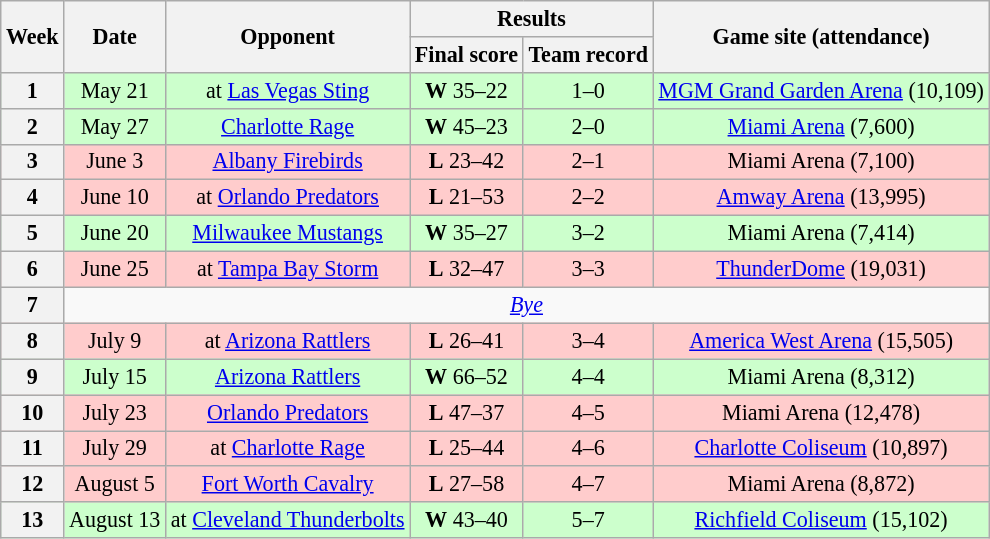<table class="wikitable" style="font-size: 92%;" "align=center">
<tr>
<th rowspan="2">Week</th>
<th rowspan="2">Date</th>
<th rowspan="2">Opponent</th>
<th colspan="2">Results</th>
<th rowspan="2">Game site (attendance)</th>
</tr>
<tr>
<th>Final score</th>
<th>Team record</th>
</tr>
<tr style="background:#cfc">
<th>1</th>
<td style="text-align:center;">May 21</td>
<td style="text-align:center;">at <a href='#'>Las Vegas Sting</a></td>
<td style="text-align:center;"><strong>W</strong> 35–22</td>
<td style="text-align:center;">1–0</td>
<td style="text-align:center;"><a href='#'>MGM Grand Garden Arena</a> (10,109)</td>
</tr>
<tr style="background:#cfc">
<th>2</th>
<td style="text-align:center;">May 27</td>
<td style="text-align:center;"><a href='#'>Charlotte Rage</a></td>
<td style="text-align:center;"><strong>W</strong> 45–23</td>
<td style="text-align:center;">2–0</td>
<td style="text-align:center;"><a href='#'>Miami Arena</a> (7,600)</td>
</tr>
<tr style="background:#fcc">
<th>3</th>
<td style="text-align:center;">June 3</td>
<td style="text-align:center;"><a href='#'>Albany Firebirds</a></td>
<td style="text-align:center;"><strong>L</strong> 23–42</td>
<td style="text-align:center;">2–1</td>
<td style="text-align:center;">Miami Arena (7,100)</td>
</tr>
<tr style="background:#fcc">
<th>4</th>
<td style="text-align:center;">June 10</td>
<td style="text-align:center;">at <a href='#'>Orlando Predators</a></td>
<td style="text-align:center;"><strong>L</strong> 21–53</td>
<td style="text-align:center;">2–2</td>
<td style="text-align:center;"><a href='#'>Amway Arena</a> (13,995)</td>
</tr>
<tr style="background:#cfc">
<th>5</th>
<td style="text-align:center;">June 20</td>
<td style="text-align:center;"><a href='#'>Milwaukee Mustangs</a></td>
<td style="text-align:center;"><strong>W</strong> 35–27</td>
<td style="text-align:center;">3–2</td>
<td style="text-align:center;">Miami Arena (7,414)</td>
</tr>
<tr style="background:#fcc">
<th>6</th>
<td style="text-align:center;">June 25</td>
<td style="text-align:center;">at <a href='#'>Tampa Bay Storm</a></td>
<td style="text-align:center;"><strong>L</strong> 32–47</td>
<td style="text-align:center;">3–3</td>
<td style="text-align:center;"><a href='#'>ThunderDome</a> (19,031)</td>
</tr>
<tr style=>
<th>7</th>
<td colspan="8" style="text-align:center;"><em><a href='#'>Bye</a></em></td>
</tr>
<tr style="background:#fcc">
<th>8</th>
<td style="text-align:center;">July 9</td>
<td style="text-align:center;">at <a href='#'>Arizona Rattlers</a></td>
<td style="text-align:center;"><strong>L</strong> 26–41</td>
<td style="text-align:center;">3–4</td>
<td style="text-align:center;"><a href='#'>America West Arena</a> (15,505)</td>
</tr>
<tr style="background:#cfc">
<th>9</th>
<td style="text-align:center;">July 15</td>
<td style="text-align:center;"><a href='#'>Arizona Rattlers</a></td>
<td style="text-align:center;"><strong>W</strong> 66–52</td>
<td style="text-align:center;">4–4</td>
<td style="text-align:center;">Miami Arena (8,312)</td>
</tr>
<tr style="background:#fcc">
<th>10</th>
<td style="text-align:center;">July 23</td>
<td style="text-align:center;"><a href='#'>Orlando Predators</a></td>
<td style="text-align:center;"><strong>L</strong> 47–37</td>
<td style="text-align:center;">4–5</td>
<td style="text-align:center;">Miami Arena (12,478)</td>
</tr>
<tr style="background:#fcc">
<th>11</th>
<td style="text-align:center;">July 29</td>
<td style="text-align:center;">at <a href='#'>Charlotte Rage</a></td>
<td style="text-align:center;"><strong>L</strong> 25–44</td>
<td style="text-align:center;">4–6</td>
<td style="text-align:center;"><a href='#'>Charlotte Coliseum</a> (10,897)</td>
</tr>
<tr style="background:#fcc">
<th>12</th>
<td style="text-align:center;">August 5</td>
<td style="text-align:center;"><a href='#'>Fort Worth Cavalry</a></td>
<td style="text-align:center;"><strong>L</strong> 27–58</td>
<td style="text-align:center;">4–7</td>
<td style="text-align:center;">Miami Arena (8,872)</td>
</tr>
<tr style="background:#cfc">
<th>13</th>
<td style="text-align:center;">August 13</td>
<td style="text-align:center;">at <a href='#'>Cleveland Thunderbolts</a></td>
<td style="text-align:center;"><strong>W</strong> 43–40</td>
<td style="text-align:center;">5–7</td>
<td style="text-align:center;"><a href='#'>Richfield Coliseum</a> (15,102)</td>
</tr>
</table>
